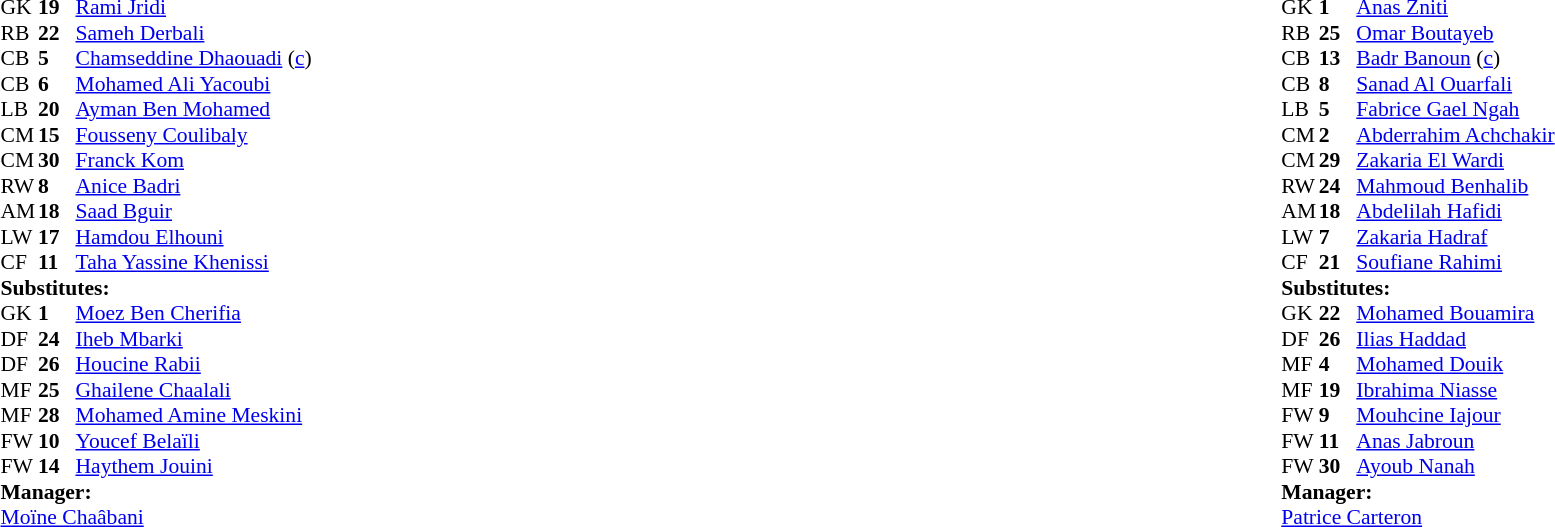<table width="100%">
<tr>
<td valign="top" width="40%"><br><table style="font-size:90%" cellspacing="0" cellpadding="0">
<tr>
<th width=25></th>
<th width=25></th>
</tr>
<tr>
<td>GK</td>
<td><strong>19</strong></td>
<td> <a href='#'>Rami Jridi</a></td>
</tr>
<tr>
<td>RB</td>
<td><strong>22</strong></td>
<td> <a href='#'>Sameh Derbali</a></td>
<td></td>
<td></td>
</tr>
<tr>
<td>CB</td>
<td><strong>5</strong></td>
<td> <a href='#'>Chamseddine Dhaouadi</a> (<a href='#'>c</a>)</td>
<td></td>
</tr>
<tr>
<td>CB</td>
<td><strong>6</strong></td>
<td> <a href='#'>Mohamed Ali Yacoubi</a></td>
<td></td>
<td></td>
</tr>
<tr>
<td>LB</td>
<td><strong>20</strong></td>
<td> <a href='#'>Ayman Ben Mohamed</a></td>
</tr>
<tr>
<td>CM</td>
<td><strong>15</strong></td>
<td> <a href='#'>Fousseny Coulibaly</a></td>
</tr>
<tr>
<td>CM</td>
<td><strong>30</strong></td>
<td> <a href='#'>Franck Kom</a></td>
<td></td>
</tr>
<tr>
<td>RW</td>
<td><strong>8</strong></td>
<td> <a href='#'>Anice Badri</a></td>
</tr>
<tr>
<td>AM</td>
<td><strong>18</strong></td>
<td> <a href='#'>Saad Bguir</a></td>
<td></td>
<td></td>
</tr>
<tr>
<td>LW</td>
<td><strong>17</strong></td>
<td> <a href='#'>Hamdou Elhouni</a></td>
</tr>
<tr>
<td>CF</td>
<td><strong>11</strong></td>
<td> <a href='#'>Taha Yassine Khenissi</a></td>
</tr>
<tr>
<td colspan=3><strong>Substitutes:</strong></td>
</tr>
<tr>
<td>GK</td>
<td><strong>1</strong></td>
<td> <a href='#'>Moez Ben Cherifia</a></td>
</tr>
<tr>
<td>DF</td>
<td><strong>24</strong></td>
<td> <a href='#'>Iheb Mbarki</a></td>
<td></td>
<td></td>
</tr>
<tr>
<td>DF</td>
<td><strong>26</strong></td>
<td> <a href='#'>Houcine Rabii</a></td>
</tr>
<tr>
<td>MF</td>
<td><strong>25</strong></td>
<td> <a href='#'>Ghailene Chaalali</a></td>
</tr>
<tr>
<td>MF</td>
<td><strong>28</strong></td>
<td> <a href='#'>Mohamed Amine Meskini</a></td>
</tr>
<tr>
<td>FW</td>
<td><strong>10</strong></td>
<td> <a href='#'>Youcef Belaïli</a></td>
<td></td>
<td></td>
</tr>
<tr>
<td>FW</td>
<td><strong>14</strong></td>
<td> <a href='#'>Haythem Jouini</a></td>
<td></td>
<td></td>
</tr>
<tr>
<td colspan=3><strong>Manager:</strong></td>
</tr>
<tr>
<td colspan=3> <a href='#'>Moïne Chaâbani</a></td>
</tr>
</table>
</td>
<td valign="top"></td>
<td valign="top" width="50%"><br><table style="font-size:90%; margin:auto" cellspacing="0" cellpadding="0">
<tr>
<th width=25></th>
<th width=25></th>
</tr>
<tr>
<td>GK</td>
<td><strong>1</strong></td>
<td> <a href='#'>Anas Zniti</a></td>
<td></td>
</tr>
<tr>
<td>RB</td>
<td><strong>25</strong></td>
<td> <a href='#'>Omar Boutayeb</a></td>
</tr>
<tr>
<td>CB</td>
<td><strong>13</strong></td>
<td> <a href='#'>Badr Banoun</a> (<a href='#'>c</a>)</td>
<td></td>
</tr>
<tr>
<td>CB</td>
<td><strong>8</strong></td>
<td> <a href='#'>Sanad Al Ouarfali</a></td>
</tr>
<tr>
<td>LB</td>
<td><strong>5</strong></td>
<td> <a href='#'>Fabrice Gael Ngah</a></td>
</tr>
<tr>
<td>CM</td>
<td><strong>2</strong></td>
<td> <a href='#'>Abderrahim Achchakir</a></td>
<td></td>
</tr>
<tr>
<td>CM</td>
<td><strong>29</strong></td>
<td> <a href='#'>Zakaria El Wardi</a></td>
</tr>
<tr>
<td>RW</td>
<td><strong>24</strong></td>
<td> <a href='#'>Mahmoud Benhalib</a></td>
</tr>
<tr>
<td>AM</td>
<td><strong>18</strong></td>
<td> <a href='#'>Abdelilah Hafidi</a></td>
<td></td>
<td></td>
</tr>
<tr>
<td>LW</td>
<td><strong>7</strong></td>
<td> <a href='#'>Zakaria Hadraf</a></td>
<td></td>
</tr>
<tr>
<td>CF</td>
<td><strong>21</strong></td>
<td> <a href='#'>Soufiane Rahimi</a></td>
<td></td>
<td></td>
</tr>
<tr>
<td colspan=3><strong>Substitutes:</strong></td>
</tr>
<tr>
<td>GK</td>
<td><strong>22</strong></td>
<td> <a href='#'>Mohamed Bouamira</a></td>
</tr>
<tr>
<td>DF</td>
<td><strong>26</strong></td>
<td> <a href='#'>Ilias Haddad</a></td>
</tr>
<tr>
<td>MF</td>
<td><strong>4</strong></td>
<td> <a href='#'>Mohamed Douik</a></td>
</tr>
<tr>
<td>MF</td>
<td><strong>19</strong></td>
<td> <a href='#'>Ibrahima Niasse</a></td>
</tr>
<tr>
<td>FW</td>
<td><strong>9</strong></td>
<td> <a href='#'>Mouhcine Iajour</a></td>
<td></td>
<td></td>
</tr>
<tr>
<td>FW</td>
<td><strong>11</strong></td>
<td> <a href='#'>Anas Jabroun</a></td>
</tr>
<tr>
<td>FW</td>
<td><strong>30</strong></td>
<td> <a href='#'>Ayoub Nanah</a></td>
<td></td>
<td></td>
</tr>
<tr>
<td colspan=3><strong>Manager:</strong></td>
</tr>
<tr>
<td colspan=3> <a href='#'>Patrice Carteron</a></td>
</tr>
</table>
</td>
</tr>
</table>
